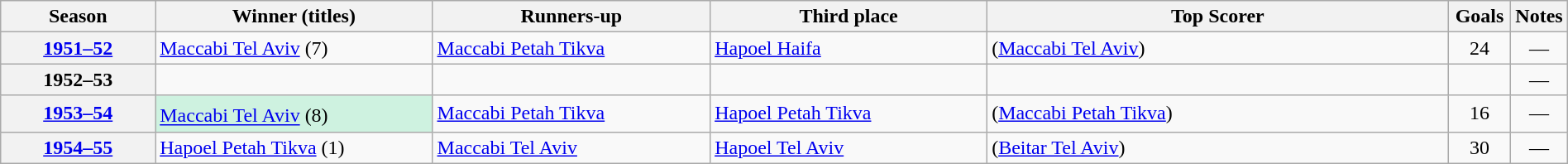<table class="wikitable sortable plainrowheaders" style="width:100%;">
<tr>
<th style="width:10%;">Season</th>
<th style="width:18%;">Winner (titles)</th>
<th style="width:18%;">Runners-up</th>
<th style="width:18%;">Third place</th>
<th style="width:30%;">Top Scorer</th>
<th style="width:4%;">Goals</th>
<th style="width:2%;">Notes</th>
</tr>
<tr>
<th><a href='#'>1951–52</a></th>
<td><a href='#'>Maccabi Tel Aviv</a> (7)</td>
<td><a href='#'>Maccabi Petah Tikva</a></td>
<td><a href='#'>Hapoel Haifa</a></td>
<td> (<a href='#'>Maccabi Tel Aviv</a>)</td>
<td align=center>24</td>
<td align=center>—</td>
</tr>
<tr>
<th>1952–53</th>
<td align=center></td>
<td align=center></td>
<td align=center></td>
<td align=center></td>
<td align=center></td>
<td align=center>—</td>
</tr>
<tr>
<th><a href='#'>1953–54</a></th>
<td bgcolor=CEF2E0><a href='#'>Maccabi Tel Aviv</a> (8)<sup></sup></td>
<td><a href='#'>Maccabi Petah Tikva</a></td>
<td><a href='#'>Hapoel Petah Tikva</a></td>
<td> (<a href='#'>Maccabi Petah Tikva</a>)</td>
<td align=center>16</td>
<td align=center>—</td>
</tr>
<tr>
<th><a href='#'>1954–55</a></th>
<td><a href='#'>Hapoel Petah Tikva</a> (1)</td>
<td><a href='#'>Maccabi Tel Aviv</a></td>
<td><a href='#'>Hapoel Tel Aviv</a></td>
<td> (<a href='#'>Beitar Tel Aviv</a>)</td>
<td align=center>30</td>
<td align=center>—</td>
</tr>
</table>
